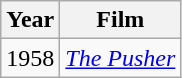<table class="wikitable">
<tr>
<th>Year</th>
<th>Film</th>
</tr>
<tr>
<td>1958</td>
<td><em><a href='#'>The Pusher</a></em></td>
</tr>
</table>
